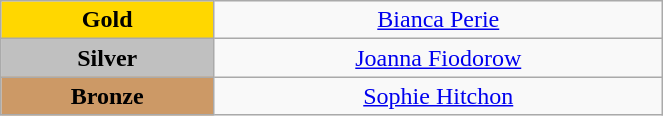<table class="wikitable" style="text-align:center; " width="35%">
<tr>
<td bgcolor="gold"><strong>Gold</strong></td>
<td><a href='#'>Bianca Perie</a><br>  <small><em></em></small></td>
</tr>
<tr>
<td bgcolor="silver"><strong>Silver</strong></td>
<td><a href='#'>Joanna Fiodorow</a><br>  <small><em></em></small></td>
</tr>
<tr>
<td bgcolor="CC9966"><strong>Bronze</strong></td>
<td><a href='#'>Sophie Hitchon</a><br>  <small><em></em></small></td>
</tr>
</table>
